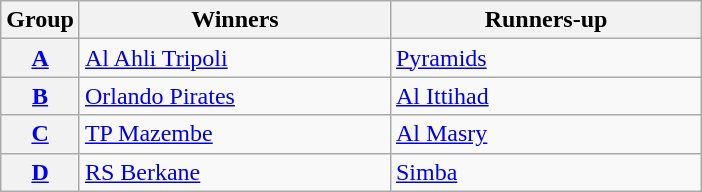<table class="wikitable">
<tr>
<th>Group</th>
<th width=200>Winners</th>
<th width=200>Runners-up</th>
</tr>
<tr>
<th><a href='#'>A</a></th>
<td> <a href='#'>Al Ahli Tripoli</a></td>
<td> <a href='#'>Pyramids</a></td>
</tr>
<tr>
<th><a href='#'>B</a></th>
<td> <a href='#'>Orlando Pirates</a></td>
<td> <a href='#'>Al Ittihad</a></td>
</tr>
<tr>
<th><a href='#'>C</a></th>
<td> <a href='#'>TP Mazembe</a></td>
<td> <a href='#'>Al Masry</a></td>
</tr>
<tr>
<th><a href='#'>D</a></th>
<td> <a href='#'>RS Berkane</a></td>
<td> <a href='#'>Simba</a></td>
</tr>
</table>
